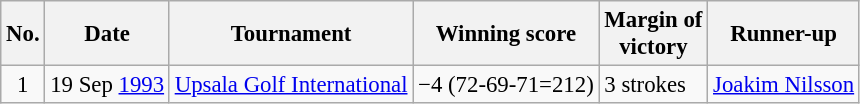<table class="wikitable" style="font-size:95%;">
<tr>
<th>No.</th>
<th>Date</th>
<th>Tournament</th>
<th>Winning score</th>
<th>Margin of<br>victory</th>
<th>Runner-up</th>
</tr>
<tr>
<td align=center>1</td>
<td align=right>19 Sep <a href='#'>1993</a></td>
<td><a href='#'>Upsala Golf International</a></td>
<td>−4 (72-69-71=212)</td>
<td>3 strokes</td>
<td> <a href='#'>Joakim Nilsson</a></td>
</tr>
</table>
